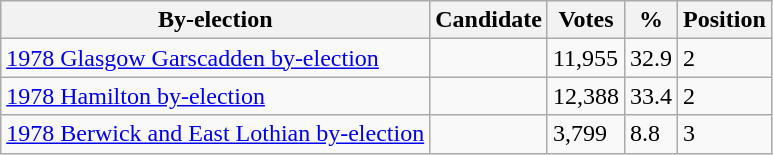<table class="wikitable sortable">
<tr>
<th>By-election</th>
<th>Candidate</th>
<th>Votes</th>
<th>%</th>
<th>Position</th>
</tr>
<tr>
<td><a href='#'>1978 Glasgow Garscadden by-election</a></td>
<td></td>
<td>11,955</td>
<td>32.9</td>
<td>2</td>
</tr>
<tr>
<td><a href='#'>1978 Hamilton by-election</a></td>
<td></td>
<td>12,388</td>
<td>33.4</td>
<td>2</td>
</tr>
<tr>
<td><a href='#'>1978 Berwick and East Lothian by-election</a></td>
<td></td>
<td>3,799</td>
<td>8.8</td>
<td>3</td>
</tr>
</table>
